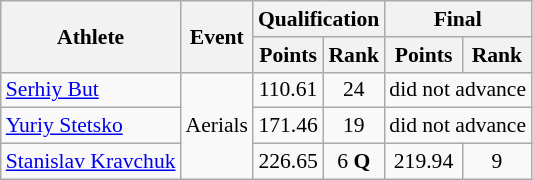<table class="wikitable" style="font-size:90%">
<tr>
<th rowspan="2">Athlete</th>
<th rowspan="2">Event</th>
<th colspan="2">Qualification</th>
<th colspan="2">Final</th>
</tr>
<tr>
<th>Points</th>
<th>Rank</th>
<th>Points</th>
<th>Rank</th>
</tr>
<tr>
<td><a href='#'>Serhiy But</a></td>
<td rowspan="3">Aerials</td>
<td align="center">110.61</td>
<td align="center">24</td>
<td colspan="2">did not advance</td>
</tr>
<tr>
<td><a href='#'>Yuriy Stetsko</a></td>
<td align="center">171.46</td>
<td align="center">19</td>
<td colspan="2">did not advance</td>
</tr>
<tr>
<td><a href='#'>Stanislav Kravchuk</a></td>
<td align="center">226.65</td>
<td align="center">6 <strong>Q</strong></td>
<td align="center">219.94</td>
<td align="center">9</td>
</tr>
</table>
